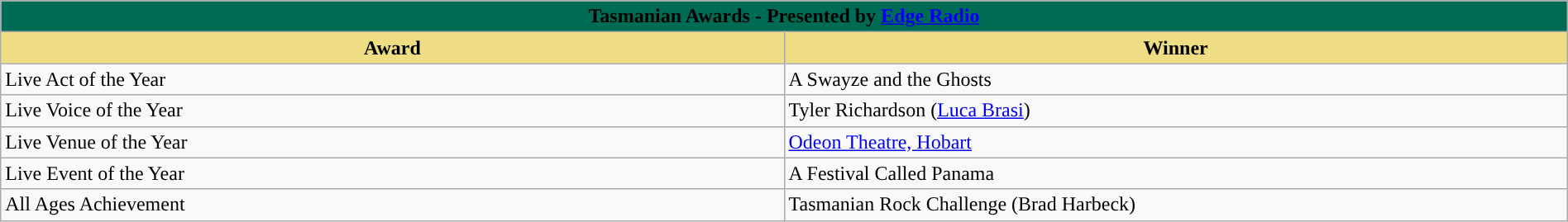<table class="wikitable" width=100%>
<tr>
<th colspan="2" ! style="width:15%;background:#006b54">Tasmanian Awards - Presented by <a href='#'>Edge Radio</a></th>
</tr>
<tr>
<th style="width:10%;background:#EEDD82;">Award</th>
<th style="width:10%;background:#EEDD82;">Winner</th>
</tr>
<tr>
<td>Live Act of the Year</td>
<td>A Swayze and the Ghosts</td>
</tr>
<tr>
<td>Live Voice of the Year</td>
<td>Tyler Richardson (<a href='#'>Luca Brasi</a>)</td>
</tr>
<tr>
<td>Live Venue of the Year</td>
<td><a href='#'>Odeon Theatre, Hobart</a></td>
</tr>
<tr>
<td>Live Event of the Year</td>
<td>A Festival Called Panama</td>
</tr>
<tr>
<td>All Ages Achievement</td>
<td>Tasmanian Rock Challenge (Brad Harbeck)</td>
</tr>
</table>
